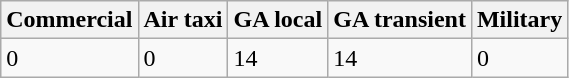<table class="wikitable">
<tr>
<th>Commercial</th>
<th>Air taxi</th>
<th>GA local</th>
<th>GA transient</th>
<th>Military</th>
</tr>
<tr>
<td>0</td>
<td>0</td>
<td>14</td>
<td>14</td>
<td>0</td>
</tr>
</table>
